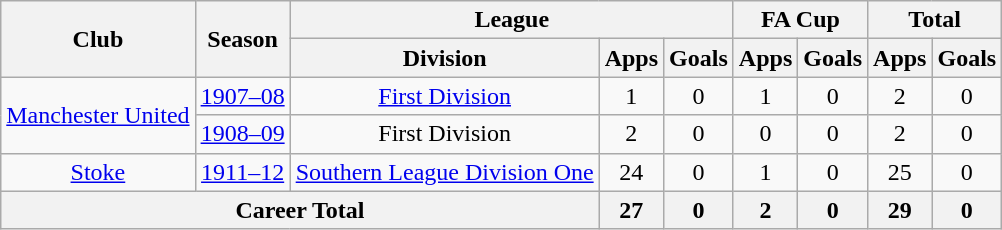<table class="wikitable" style="text-align: center;">
<tr>
<th rowspan="2">Club</th>
<th rowspan="2">Season</th>
<th colspan="3">League</th>
<th colspan="2">FA Cup</th>
<th colspan="2">Total</th>
</tr>
<tr>
<th>Division</th>
<th>Apps</th>
<th>Goals</th>
<th>Apps</th>
<th>Goals</th>
<th>Apps</th>
<th>Goals</th>
</tr>
<tr>
<td rowspan=2><a href='#'>Manchester United</a></td>
<td><a href='#'>1907–08</a></td>
<td><a href='#'>First Division</a></td>
<td>1</td>
<td>0</td>
<td>1</td>
<td>0</td>
<td>2</td>
<td>0</td>
</tr>
<tr>
<td><a href='#'>1908–09</a></td>
<td>First Division</td>
<td>2</td>
<td>0</td>
<td>0</td>
<td>0</td>
<td>2</td>
<td>0</td>
</tr>
<tr>
<td><a href='#'>Stoke</a></td>
<td><a href='#'>1911–12</a></td>
<td><a href='#'>Southern League Division One</a></td>
<td>24</td>
<td>0</td>
<td>1</td>
<td>0</td>
<td>25</td>
<td>0</td>
</tr>
<tr>
<th colspan=3>Career Total</th>
<th>27</th>
<th>0</th>
<th>2</th>
<th>0</th>
<th>29</th>
<th>0</th>
</tr>
</table>
